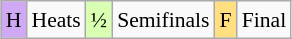<table class="wikitable" style="margin:0.5em auto; font-size:90%; line-height:1.25em;">
<tr>
<td style="background-color:#D0A9F5;text-align:center;">H</td>
<td>Heats</td>
<td style="background-color:#D9FFB2;text-align:center;">½</td>
<td>Semifinals</td>
<td style="background-color:#FFDF80;text-align:center;">F</td>
<td>Final</td>
</tr>
</table>
